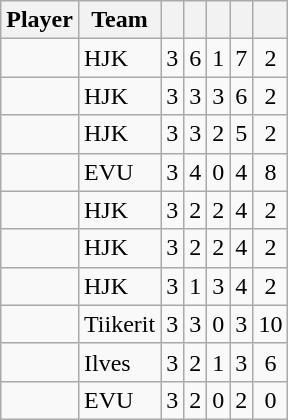<table class="wikitable sortable" style="text-align:center">
<tr>
<th>Player</th>
<th>Team</th>
<th></th>
<th></th>
<th></th>
<th></th>
<th></th>
</tr>
<tr>
<td style="text-align:left;"></td>
<td style="text-align:left">HJK</td>
<td>3</td>
<td>6</td>
<td>1</td>
<td>7</td>
<td>2</td>
</tr>
<tr>
<td style="text-align:left;"></td>
<td style="text-align:left">HJK</td>
<td>3</td>
<td>3</td>
<td>3</td>
<td>6</td>
<td>2</td>
</tr>
<tr>
<td style="text-align:left;"></td>
<td style="text-align:left">HJK</td>
<td>3</td>
<td>3</td>
<td>2</td>
<td>5</td>
<td>2</td>
</tr>
<tr>
<td style="text-align:left;"></td>
<td style="text-align:left">EVU</td>
<td>3</td>
<td>4</td>
<td>0</td>
<td>4</td>
<td>8</td>
</tr>
<tr>
<td style="text-align:left;"></td>
<td style="text-align:left">HJK</td>
<td>3</td>
<td>2</td>
<td>2</td>
<td>4</td>
<td>2</td>
</tr>
<tr>
<td style="text-align:left;"></td>
<td style="text-align:left">HJK</td>
<td>3</td>
<td>2</td>
<td>2</td>
<td>4</td>
<td>2</td>
</tr>
<tr>
<td style="text-align:left;"></td>
<td style="text-align:left">HJK</td>
<td>3</td>
<td>1</td>
<td>3</td>
<td>4</td>
<td>2</td>
</tr>
<tr>
<td style="text-align:left;"></td>
<td style="text-align:left">Tiikerit</td>
<td>3</td>
<td>3</td>
<td>0</td>
<td>3</td>
<td>10</td>
</tr>
<tr>
<td style="text-align:left;"></td>
<td style="text-align:left">Ilves</td>
<td>3</td>
<td>2</td>
<td>1</td>
<td>3</td>
<td>6</td>
</tr>
<tr>
<td style="text-align:left;"></td>
<td style="text-align:left">EVU</td>
<td>3</td>
<td>2</td>
<td>0</td>
<td>2</td>
<td>0</td>
</tr>
</table>
